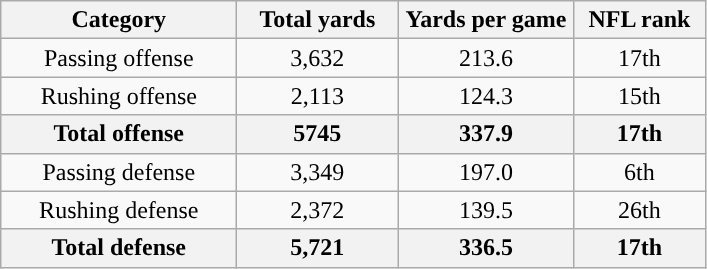<table class="wikitable" style="text-align:center">
<tr>
<th width="150">Category</th>
<th width="100">Total yards</th>
<th width="110">Yards per game</th>
<th width="80">NFL rank<br></th>
</tr>
<tr>
<td>Passing offense</td>
<td>3,632</td>
<td>213.6</td>
<td>17th</td>
</tr>
<tr>
<td>Rushing offense</td>
<td>2,113</td>
<td>124.3</td>
<td>15th</td>
</tr>
<tr>
<th>Total offense</th>
<th>5745</th>
<th>337.9</th>
<th>17th</th>
</tr>
<tr>
<td>Passing defense</td>
<td>3,349</td>
<td>197.0</td>
<td>6th</td>
</tr>
<tr>
<td>Rushing defense</td>
<td>2,372</td>
<td>139.5</td>
<td>26th</td>
</tr>
<tr>
<th>Total defense</th>
<th>5,721</th>
<th>336.5</th>
<th>17th</th>
</tr>
</table>
